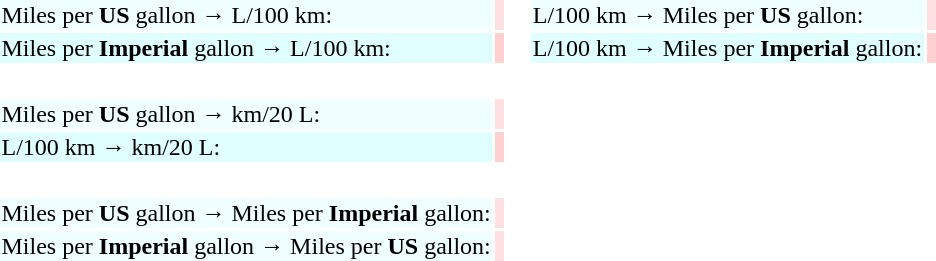<table border=0>
<tr>
<td style="background:azure;">Miles per <strong>US</strong> gallon → L/100 km:</td>
<td style="background:#FFE0E0;"></td>
<td style="background:#fff;">   </td>
<td style="background:azure;">L/100 km → Miles per <strong>US</strong> gallon:</td>
<td style="background:#FFE0E0;"></td>
</tr>
<tr>
<td style="background:#E0FFFF;">Miles per <strong>Imperial</strong> gallon → L/100 km:</td>
<td style="background:#FFD0D0;"></td>
<td style="background:#fff;">   </td>
<td style="background:#E0FFFF;">L/100 km → Miles per <strong>Imperial</strong> gallon:</td>
<td style="background:#FFD0D0;"></td>
</tr>
<tr style="background:#fff;">
<td> </td>
<td> </td>
<td> </td>
<td> </td>
<td> </td>
</tr>
<tr>
<td style="background:azure;">Miles per <strong>US</strong> gallon → km/20 L:</td>
<td style="background:#FFE0E0;"></td>
</tr>
<tr>
<td style="background:#E0FFFF;">L/100 km → km/20 L:</td>
<td style="background:#FFD0D0;"></td>
</tr>
<tr style="background:#fff;">
<td> </td>
<td> </td>
<td> </td>
<td> </td>
<td> </td>
</tr>
<tr>
<td style="background:azure;">Miles per <strong>US</strong> gallon → Miles per <strong>Imperial</strong> gallon:</td>
<td style="background:#FFE0E0;"></td>
</tr>
<tr>
<td style="background:azure;">Miles per <strong>Imperial</strong> gallon → Miles per <strong>US</strong> gallon:</td>
<td style="background:#FFE0E0;"></td>
</tr>
</table>
